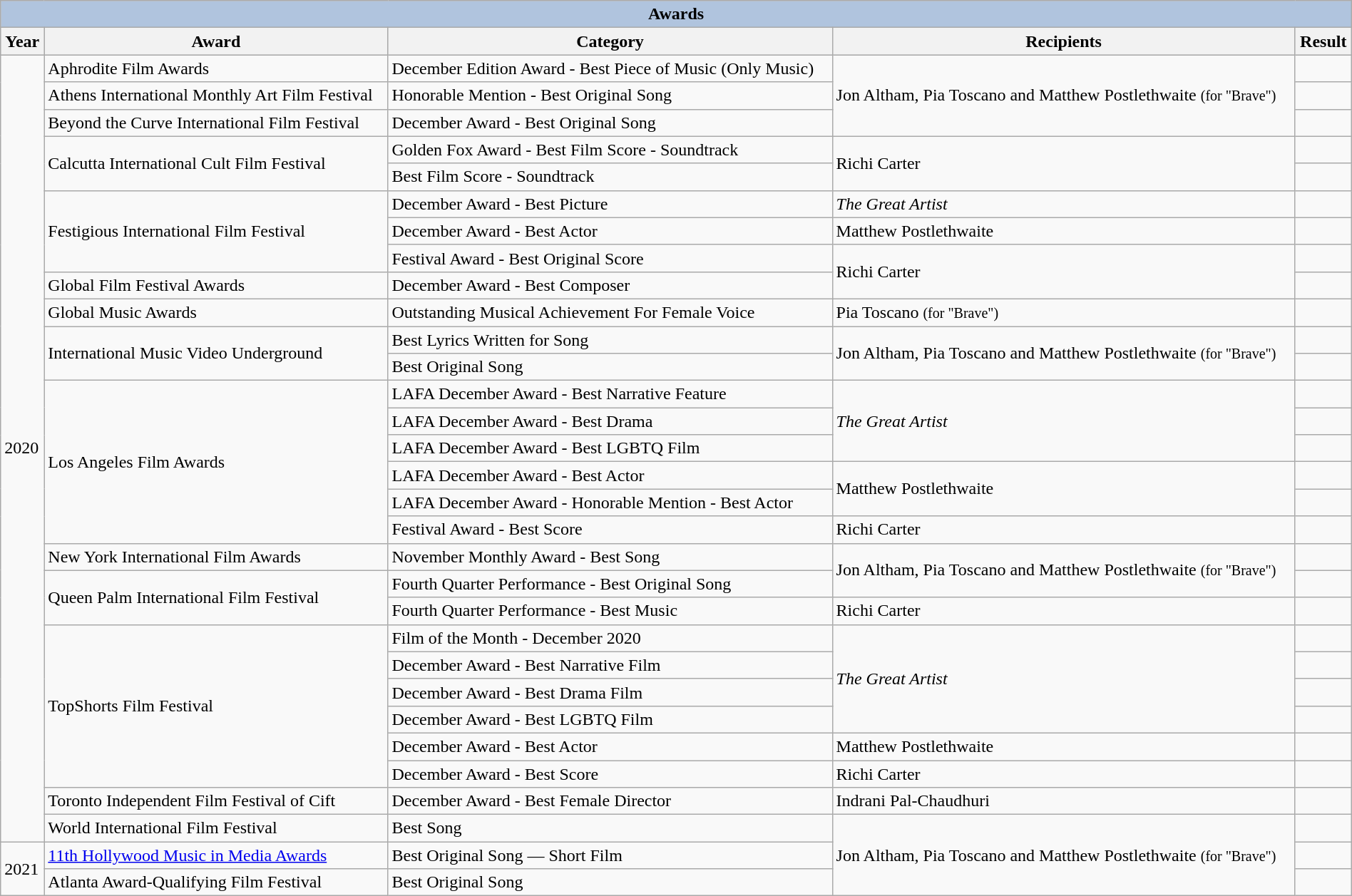<table class="wikitable sortable" style="width:100%;">
<tr style="background:#ccc; text-align:center;">
<th colspan="5" style="background: LightSteelBlue;">Awards</th>
</tr>
<tr style="background:#ccc; text-align:center;">
<th>Year</th>
<th>Award</th>
<th>Category</th>
<th>Recipients</th>
<th>Result</th>
</tr>
<tr>
<td rowspan="29">2020</td>
<td>Aphrodite Film Awards</td>
<td>December Edition Award - Best Piece of Music (Only Music)</td>
<td rowspan="3">Jon Altham, Pia Toscano and Matthew Postlethwaite <small>(for "Brave")</small></td>
<td></td>
</tr>
<tr>
<td>Athens International Monthly Art Film Festival</td>
<td>Honorable Mention - Best Original Song</td>
<td></td>
</tr>
<tr>
<td>Beyond the Curve International Film Festival</td>
<td>December Award - Best Original Song</td>
<td></td>
</tr>
<tr>
<td rowspan="2">Calcutta International Cult Film Festival</td>
<td>Golden Fox Award - Best Film Score - Soundtrack</td>
<td rowspan="2">Richi Carter</td>
<td></td>
</tr>
<tr>
<td>Best Film Score - Soundtrack</td>
<td></td>
</tr>
<tr>
<td rowspan="3">Festigious International Film Festival</td>
<td>December Award - Best Picture</td>
<td><em>The Great Artist</em></td>
<td></td>
</tr>
<tr>
<td>December Award - Best Actor</td>
<td>Matthew Postlethwaite</td>
<td></td>
</tr>
<tr>
<td>Festival Award - Best Original Score</td>
<td rowspan="2">Richi Carter</td>
<td></td>
</tr>
<tr>
<td>Global Film Festival Awards</td>
<td>December Award - Best Composer</td>
<td></td>
</tr>
<tr>
<td>Global Music Awards</td>
<td>Outstanding Musical Achievement For Female Voice</td>
<td>Pia Toscano <small>(for "Brave")</small></td>
<td></td>
</tr>
<tr>
<td rowspan="2">International Music Video Underground</td>
<td>Best Lyrics Written for Song</td>
<td rowspan="2">Jon Altham, Pia Toscano and Matthew Postlethwaite <small>(for "Brave")</small></td>
<td></td>
</tr>
<tr>
<td>Best Original Song</td>
<td></td>
</tr>
<tr>
<td rowspan="6">Los Angeles Film Awards</td>
<td>LAFA December Award - Best Narrative Feature</td>
<td rowspan="3"><em>The Great Artist</em></td>
<td></td>
</tr>
<tr>
<td>LAFA December Award - Best Drama</td>
<td></td>
</tr>
<tr>
<td>LAFA December Award - Best LGBTQ Film</td>
<td></td>
</tr>
<tr>
<td>LAFA December Award - Best Actor</td>
<td rowspan="2">Matthew Postlethwaite</td>
<td></td>
</tr>
<tr>
<td>LAFA December Award - Honorable Mention - Best Actor</td>
<td></td>
</tr>
<tr>
<td>Festival Award - Best Score</td>
<td>Richi Carter</td>
<td></td>
</tr>
<tr>
<td>New York International Film Awards</td>
<td>November Monthly Award - Best Song</td>
<td rowspan="2">Jon Altham, Pia Toscano and Matthew Postlethwaite <small>(for "Brave")</small></td>
<td></td>
</tr>
<tr>
<td rowspan="2">Queen Palm International Film Festival</td>
<td>Fourth Quarter Performance - Best Original Song</td>
<td></td>
</tr>
<tr>
<td>Fourth Quarter Performance - Best Music</td>
<td>Richi Carter</td>
<td></td>
</tr>
<tr>
<td rowspan="6">TopShorts Film Festival</td>
<td>Film of the Month - December 2020</td>
<td rowspan="4"><em>The Great Artist</em></td>
<td></td>
</tr>
<tr>
<td>December Award - Best Narrative Film</td>
<td></td>
</tr>
<tr>
<td>December Award - Best Drama Film</td>
<td></td>
</tr>
<tr>
<td>December Award - Best LGBTQ Film</td>
<td></td>
</tr>
<tr>
<td>December Award - Best Actor</td>
<td>Matthew Postlethwaite</td>
<td></td>
</tr>
<tr>
<td>December Award - Best Score</td>
<td>Richi Carter</td>
<td></td>
</tr>
<tr>
<td>Toronto Independent Film Festival of Cift</td>
<td>December Award - Best Female Director</td>
<td>Indrani Pal-Chaudhuri</td>
<td></td>
</tr>
<tr>
<td>World International Film Festival</td>
<td>Best Song</td>
<td rowspan="3">Jon Altham, Pia Toscano and Matthew Postlethwaite <small>(for "Brave")</small></td>
<td></td>
</tr>
<tr>
<td rowspan="2">2021</td>
<td><a href='#'>11th Hollywood Music in Media Awards</a></td>
<td>Best Original Song — Short Film</td>
<td></td>
</tr>
<tr>
<td>Atlanta Award-Qualifying Film Festival</td>
<td>Best Original Song</td>
<td></td>
</tr>
</table>
